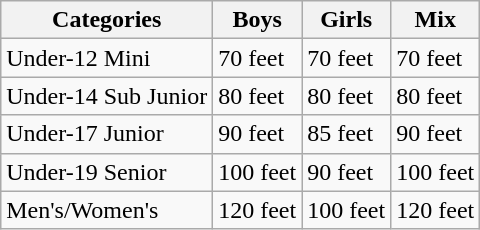<table class="wikitable">
<tr>
<th>Categories</th>
<th>Boys</th>
<th>Girls</th>
<th>Mix</th>
</tr>
<tr>
<td>Under-12 Mini</td>
<td>70 feet</td>
<td>70 feet</td>
<td>70 feet</td>
</tr>
<tr>
<td>Under-14 Sub Junior</td>
<td>80 feet</td>
<td>80 feet</td>
<td>80 feet</td>
</tr>
<tr>
<td>Under-17 Junior</td>
<td>90 feet</td>
<td>85 feet</td>
<td>90 feet</td>
</tr>
<tr>
<td>Under-19 Senior</td>
<td>100 feet</td>
<td>90 feet</td>
<td>100 feet</td>
</tr>
<tr>
<td>Men's/Women's</td>
<td>120 feet</td>
<td>100 feet</td>
<td>120 feet</td>
</tr>
</table>
